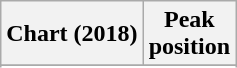<table class="wikitable sortable plainrowheaders" style="text-align:center">
<tr>
<th scope="col">Chart (2018)</th>
<th scope="col">Peak<br>position</th>
</tr>
<tr>
</tr>
<tr>
</tr>
</table>
